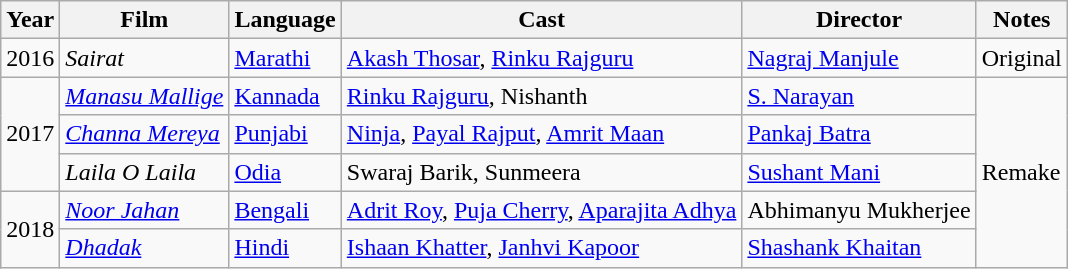<table class="wikitable sortable">
<tr>
<th>Year</th>
<th>Film</th>
<th>Language</th>
<th>Cast</th>
<th>Director</th>
<th>Notes</th>
</tr>
<tr>
<td>2016</td>
<td><em>Sairat</em></td>
<td><a href='#'>Marathi</a></td>
<td><a href='#'>Akash Thosar</a>, <a href='#'>Rinku Rajguru</a></td>
<td><a href='#'>Nagraj Manjule</a></td>
<td>Original</td>
</tr>
<tr>
<td rowspan=3>2017</td>
<td><em><a href='#'>Manasu Mallige</a></em></td>
<td><a href='#'>Kannada</a></td>
<td><a href='#'>Rinku Rajguru</a>, Nishanth</td>
<td><a href='#'>S. Narayan</a></td>
<td rowspan=5>Remake</td>
</tr>
<tr>
<td><em><a href='#'>Channa Mereya</a></em></td>
<td><a href='#'>Punjabi</a></td>
<td><a href='#'>Ninja</a>, <a href='#'>Payal Rajput</a>, <a href='#'>Amrit Maan</a></td>
<td><a href='#'>Pankaj Batra</a></td>
</tr>
<tr>
<td><em>Laila O Laila</em></td>
<td><a href='#'>Odia</a></td>
<td>Swaraj Barik, Sunmeera</td>
<td><a href='#'>Sushant Mani</a></td>
</tr>
<tr>
<td rowspan=2>2018</td>
<td><em><a href='#'>Noor Jahan</a></em></td>
<td><a href='#'>Bengali</a></td>
<td><a href='#'>Adrit Roy</a>, <a href='#'>Puja Cherry</a>, <a href='#'>Aparajita Adhya</a></td>
<td>Abhimanyu Mukherjee</td>
</tr>
<tr>
<td><em><a href='#'>Dhadak</a></em></td>
<td><a href='#'>Hindi</a></td>
<td><a href='#'>Ishaan Khatter</a>, <a href='#'>Janhvi Kapoor</a></td>
<td><a href='#'>Shashank Khaitan</a></td>
</tr>
</table>
